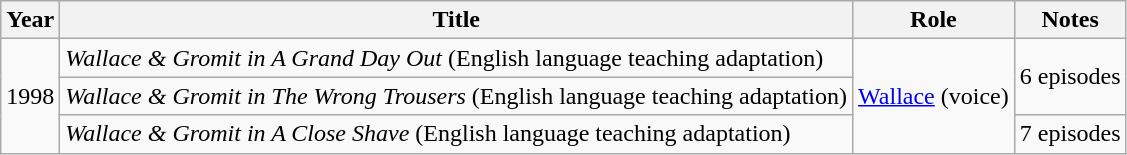<table class="wikitable">
<tr>
<th>Year</th>
<th>Title</th>
<th>Role</th>
<th>Notes</th>
</tr>
<tr>
<td rowspan="3">1998</td>
<td><em>Wallace & Gromit in A Grand Day Out</em> (English language teaching adaptation)</td>
<td rowspan="3"><a href='#'>Wallace</a> (voice)</td>
<td rowspan="2">6 episodes</td>
</tr>
<tr>
<td><em>Wallace & Gromit in The Wrong Trousers</em> (English language teaching adaptation)</td>
</tr>
<tr>
<td><em>Wallace & Gromit in A Close Shave</em> (English language teaching adaptation)</td>
<td>7 episodes</td>
</tr>
</table>
